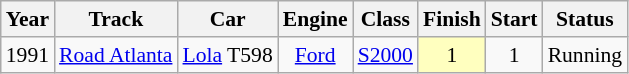<table class="wikitable" style="text-align:center; font-size:90%">
<tr>
<th>Year</th>
<th>Track</th>
<th>Car</th>
<th>Engine</th>
<th>Class</th>
<th>Finish</th>
<th>Start</th>
<th>Status</th>
</tr>
<tr>
<td>1991</td>
<td><a href='#'>Road Atlanta</a></td>
<td><a href='#'>Lola</a> T598</td>
<td><a href='#'>Ford</a></td>
<td><a href='#'>S2000</a></td>
<td style="background:#FFFFBF;">1</td>
<td>1</td>
<td>Running</td>
</tr>
</table>
